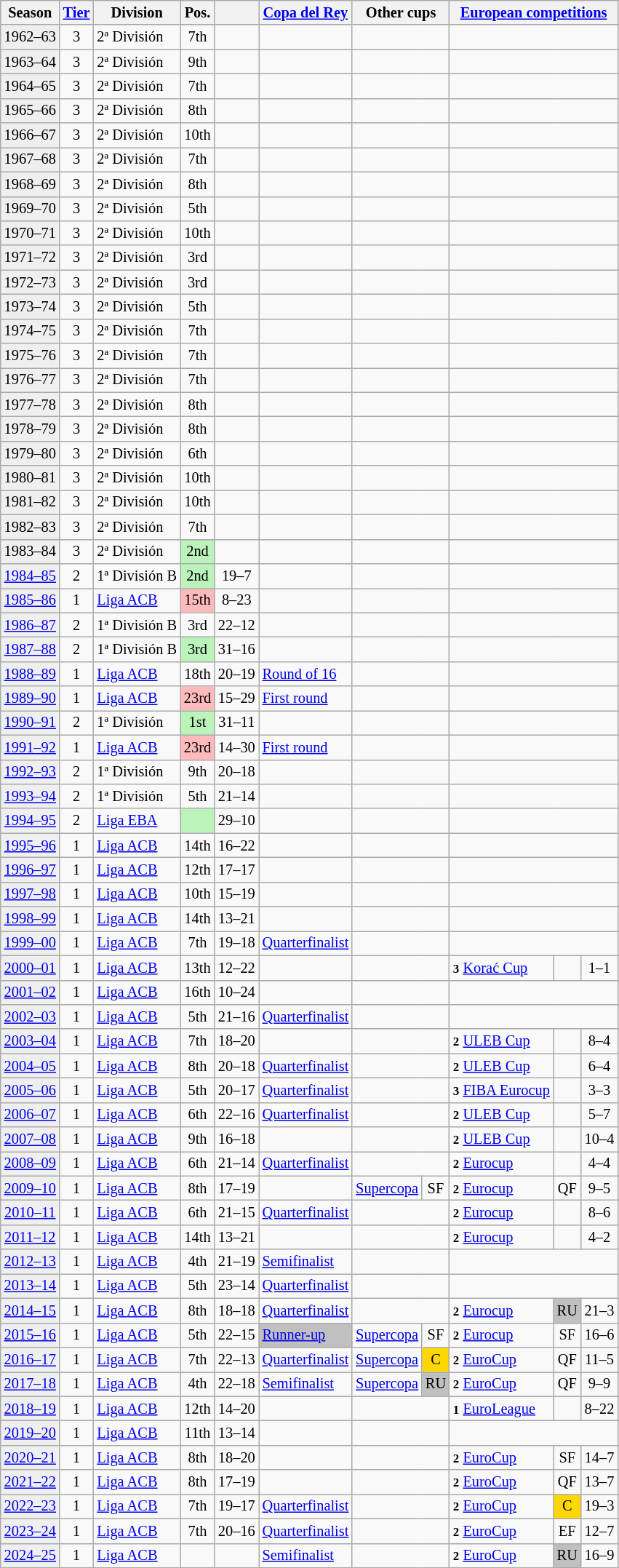<table class="wikitable" style="font-size:85%; text-align:center">
<tr>
<th>Season</th>
<th><a href='#'>Tier</a></th>
<th>Division</th>
<th>Pos.</th>
<th></th>
<th><a href='#'>Copa del Rey</a></th>
<th colspan=2>Other cups</th>
<th colspan=3><a href='#'>European competitions</a></th>
</tr>
<tr>
<td bgcolor=#efefef>1962–63</td>
<td>3</td>
<td align=left>2ª División</td>
<td>7th</td>
<td></td>
<td></td>
<td colspan=2></td>
<td colspan=3></td>
</tr>
<tr>
<td bgcolor=#efefef>1963–64</td>
<td>3</td>
<td align=left>2ª División</td>
<td>9th</td>
<td></td>
<td></td>
<td colspan=2></td>
<td colspan=3></td>
</tr>
<tr>
<td bgcolor=#efefef>1964–65</td>
<td>3</td>
<td align=left>2ª División</td>
<td>7th</td>
<td></td>
<td></td>
<td colspan=2></td>
<td colspan=3></td>
</tr>
<tr>
<td bgcolor=#efefef>1965–66</td>
<td>3</td>
<td align=left>2ª División</td>
<td>8th</td>
<td></td>
<td></td>
<td colspan=2></td>
<td colspan=3></td>
</tr>
<tr>
<td bgcolor=#efefef>1966–67</td>
<td>3</td>
<td align=left>2ª División</td>
<td>10th</td>
<td></td>
<td></td>
<td colspan=2></td>
<td colspan=3></td>
</tr>
<tr>
<td bgcolor=#efefef>1967–68</td>
<td>3</td>
<td align=left>2ª División</td>
<td>7th</td>
<td></td>
<td></td>
<td colspan=2></td>
<td colspan=3></td>
</tr>
<tr>
<td bgcolor=#efefef>1968–69</td>
<td>3</td>
<td align=left>2ª División</td>
<td>8th</td>
<td></td>
<td></td>
<td colspan=2></td>
<td colspan=3></td>
</tr>
<tr>
<td bgcolor=#efefef>1969–70</td>
<td>3</td>
<td align=left>2ª División</td>
<td>5th</td>
<td></td>
<td></td>
<td colspan=2></td>
<td colspan=3></td>
</tr>
<tr>
<td bgcolor=#efefef>1970–71</td>
<td>3</td>
<td align=left>2ª División</td>
<td>10th</td>
<td></td>
<td></td>
<td colspan=2></td>
<td colspan=3></td>
</tr>
<tr>
<td bgcolor=#efefef>1971–72</td>
<td>3</td>
<td align=left>2ª División</td>
<td>3rd</td>
<td></td>
<td></td>
<td colspan=2></td>
<td colspan=3></td>
</tr>
<tr>
<td bgcolor=#efefef>1972–73</td>
<td>3</td>
<td align=left>2ª División</td>
<td>3rd</td>
<td></td>
<td></td>
<td colspan=2></td>
<td colspan=3></td>
</tr>
<tr>
<td bgcolor=#efefef>1973–74</td>
<td>3</td>
<td align=left>2ª División</td>
<td>5th</td>
<td></td>
<td></td>
<td colspan=2></td>
<td colspan=3></td>
</tr>
<tr>
<td bgcolor=#efefef>1974–75</td>
<td>3</td>
<td align=left>2ª División</td>
<td>7th</td>
<td></td>
<td></td>
<td colspan=2></td>
<td colspan=3></td>
</tr>
<tr>
<td bgcolor=#efefef>1975–76</td>
<td>3</td>
<td align=left>2ª División</td>
<td>7th</td>
<td></td>
<td></td>
<td colspan=2></td>
<td colspan=3></td>
</tr>
<tr>
<td bgcolor=#efefef>1976–77</td>
<td>3</td>
<td align=left>2ª División</td>
<td>7th</td>
<td></td>
<td></td>
<td colspan=2></td>
<td colspan=3></td>
</tr>
<tr>
<td bgcolor=#efefef>1977–78</td>
<td>3</td>
<td align=left>2ª División</td>
<td>8th</td>
<td></td>
<td></td>
<td colspan=2></td>
<td colspan=3></td>
</tr>
<tr>
<td bgcolor=#efefef>1978–79</td>
<td>3</td>
<td align=left>2ª División</td>
<td>8th</td>
<td></td>
<td></td>
<td colspan=2></td>
<td colspan=3></td>
</tr>
<tr>
<td bgcolor=#efefef>1979–80</td>
<td>3</td>
<td align=left>2ª División</td>
<td>6th</td>
<td></td>
<td></td>
<td colspan=2></td>
<td colspan=3></td>
</tr>
<tr>
<td bgcolor=#efefef>1980–81</td>
<td>3</td>
<td align=left>2ª División</td>
<td>10th</td>
<td></td>
<td></td>
<td colspan=2></td>
<td colspan=3></td>
</tr>
<tr>
<td bgcolor=#efefef>1981–82</td>
<td>3</td>
<td align=left>2ª División</td>
<td>10th</td>
<td></td>
<td></td>
<td colspan=2></td>
<td colspan=3></td>
</tr>
<tr>
<td bgcolor=#efefef>1982–83</td>
<td>3</td>
<td align=left>2ª División</td>
<td>7th</td>
<td></td>
<td></td>
<td colspan=2></td>
<td colspan=3></td>
</tr>
<tr>
<td bgcolor=#efefef>1983–84</td>
<td>3</td>
<td align=left>2ª División</td>
<td bgcolor=#BBF3BB>2nd</td>
<td></td>
<td></td>
<td colspan=2></td>
<td colspan=3></td>
</tr>
<tr>
<td bgcolor=#efefef><a href='#'>1984–85</a></td>
<td>2</td>
<td align=left>1ª División B</td>
<td bgcolor=#BBF3BB>2nd</td>
<td>19–7</td>
<td></td>
<td colspan=2></td>
<td colspan=3></td>
</tr>
<tr>
<td bgcolor=#efefef><a href='#'>1985–86</a></td>
<td>1</td>
<td align=left><a href='#'>Liga ACB</a></td>
<td bgcolor=#FFBBBB>15th</td>
<td>8–23</td>
<td></td>
<td colspan=2></td>
<td colspan=3></td>
</tr>
<tr>
<td bgcolor=#efefef><a href='#'>1986–87</a></td>
<td>2</td>
<td align=left>1ª División B</td>
<td>3rd</td>
<td>22–12</td>
<td></td>
<td colspan=2></td>
<td colspan=3></td>
</tr>
<tr>
<td bgcolor=#efefef><a href='#'>1987–88</a></td>
<td>2</td>
<td align=left>1ª División B</td>
<td bgcolor=#BBF3BB>3rd</td>
<td>31–16</td>
<td></td>
<td colspan=2></td>
<td colspan=3></td>
</tr>
<tr>
<td bgcolor=#efefef><a href='#'>1988–89</a></td>
<td>1</td>
<td align=left><a href='#'>Liga ACB</a></td>
<td>18th</td>
<td>20–19</td>
<td align=left><a href='#'>Round of 16</a></td>
<td colspan=2></td>
<td colspan=3></td>
</tr>
<tr>
<td bgcolor=#efefef><a href='#'>1989–90</a></td>
<td>1</td>
<td align=left><a href='#'>Liga ACB</a></td>
<td bgcolor=#FFBBBB>23rd</td>
<td>15–29</td>
<td align=left><a href='#'>First round</a></td>
<td colspan=2></td>
<td colspan=3></td>
</tr>
<tr>
<td bgcolor=#efefef><a href='#'>1990–91</a></td>
<td>2</td>
<td align=left>1ª División</td>
<td bgcolor=#BBF3BB>1st</td>
<td>31–11</td>
<td></td>
<td colspan=2></td>
<td colspan=3></td>
</tr>
<tr>
<td bgcolor=#efefef><a href='#'>1991–92</a></td>
<td>1</td>
<td align=left><a href='#'>Liga ACB</a></td>
<td bgcolor=#FFBBBB>23rd</td>
<td>14–30</td>
<td align=left><a href='#'>First round</a></td>
<td colspan=2></td>
<td colspan=3></td>
</tr>
<tr>
<td bgcolor=#efefef><a href='#'>1992–93</a></td>
<td>2</td>
<td align=left>1ª División</td>
<td>9th</td>
<td>20–18</td>
<td></td>
<td colspan=2></td>
<td colspan=3></td>
</tr>
<tr>
<td bgcolor=#efefef><a href='#'>1993–94</a></td>
<td>2</td>
<td align=left>1ª División</td>
<td>5th</td>
<td>21–14</td>
<td></td>
<td colspan=2></td>
<td colspan=3></td>
</tr>
<tr>
<td bgcolor=#efefef><a href='#'>1994–95</a></td>
<td>2</td>
<td align=left><a href='#'>Liga EBA</a></td>
<td bgcolor=#BBF3BB></td>
<td>29–10</td>
<td></td>
<td colspan=2></td>
<td colspan=3></td>
</tr>
<tr>
<td bgcolor=#efefef><a href='#'>1995–96</a></td>
<td>1</td>
<td align=left><a href='#'>Liga ACB</a></td>
<td>14th</td>
<td>16–22</td>
<td></td>
<td colspan=2></td>
<td colspan=3></td>
</tr>
<tr>
<td bgcolor=#efefef><a href='#'>1996–97</a></td>
<td>1</td>
<td align=left><a href='#'>Liga ACB</a></td>
<td>12th</td>
<td>17–17</td>
<td></td>
<td colspan=2></td>
<td colspan=3></td>
</tr>
<tr>
<td bgcolor=#efefef><a href='#'>1997–98</a></td>
<td>1</td>
<td align=left><a href='#'>Liga ACB</a></td>
<td>10th</td>
<td>15–19</td>
<td></td>
<td colspan=2></td>
<td colspan=3></td>
</tr>
<tr>
<td bgcolor=#efefef><a href='#'>1998–99</a></td>
<td>1</td>
<td align=left><a href='#'>Liga ACB</a></td>
<td>14th</td>
<td>13–21</td>
<td></td>
<td colspan=2></td>
<td colspan=3></td>
</tr>
<tr>
<td bgcolor=#efefef><a href='#'>1999–00</a></td>
<td>1</td>
<td align=left><a href='#'>Liga ACB</a></td>
<td>7th</td>
<td>19–18</td>
<td align=left><a href='#'>Quarterfinalist</a></td>
<td colspan=2></td>
<td colspan=3></td>
</tr>
<tr>
<td bgcolor=#efefef><a href='#'>2000–01</a></td>
<td>1</td>
<td align=left><a href='#'>Liga ACB</a></td>
<td>13th</td>
<td>12–22</td>
<td></td>
<td colspan=2></td>
<td align=left><small><strong>3</strong></small> <a href='#'>Korać Cup</a></td>
<td></td>
<td>1–1</td>
</tr>
<tr>
<td bgcolor=#efefef><a href='#'>2001–02</a></td>
<td>1</td>
<td align=left><a href='#'>Liga ACB</a></td>
<td>16th</td>
<td>10–24</td>
<td></td>
<td colspan=2></td>
<td colspan=3></td>
</tr>
<tr>
<td bgcolor=#efefef><a href='#'>2002–03</a></td>
<td>1</td>
<td align=left><a href='#'>Liga ACB</a></td>
<td>5th</td>
<td>21–16</td>
<td align=left><a href='#'>Quarterfinalist</a></td>
<td colspan=2></td>
<td colspan=3></td>
</tr>
<tr>
<td bgcolor=#efefef><a href='#'>2003–04</a></td>
<td>1</td>
<td align=left><a href='#'>Liga ACB</a></td>
<td>7th</td>
<td>18–20</td>
<td></td>
<td colspan=2></td>
<td align=left><small><strong>2</strong></small> <a href='#'>ULEB Cup</a></td>
<td></td>
<td>8–4</td>
</tr>
<tr>
<td bgcolor=#efefef><a href='#'>2004–05</a></td>
<td>1</td>
<td align=left><a href='#'>Liga ACB</a></td>
<td>8th</td>
<td>20–18</td>
<td align=left><a href='#'>Quarterfinalist</a></td>
<td colspan=2></td>
<td align=left><small><strong>2</strong></small> <a href='#'>ULEB Cup</a></td>
<td></td>
<td>6–4</td>
</tr>
<tr>
<td bgcolor=#efefef><a href='#'>2005–06</a></td>
<td>1</td>
<td align=left><a href='#'>Liga ACB</a></td>
<td>5th</td>
<td>20–17</td>
<td align=left><a href='#'>Quarterfinalist</a></td>
<td colspan=2></td>
<td align=left><small><strong>3</strong></small> <a href='#'>FIBA Eurocup</a></td>
<td></td>
<td>3–3</td>
</tr>
<tr>
<td bgcolor=#efefef><a href='#'>2006–07</a></td>
<td>1</td>
<td align=left><a href='#'>Liga ACB</a></td>
<td>6th</td>
<td>22–16</td>
<td align=left><a href='#'>Quarterfinalist</a></td>
<td colspan=2></td>
<td align=left><small><strong>2</strong></small> <a href='#'>ULEB Cup</a></td>
<td></td>
<td>5–7</td>
</tr>
<tr>
<td bgcolor=#efefef><a href='#'>2007–08</a></td>
<td>1</td>
<td align=left><a href='#'>Liga ACB</a></td>
<td>9th</td>
<td>16–18</td>
<td></td>
<td colspan=2></td>
<td align=left><small><strong>2</strong></small> <a href='#'>ULEB Cup</a></td>
<td></td>
<td>10–4</td>
</tr>
<tr>
<td bgcolor=#efefef><a href='#'>2008–09</a></td>
<td>1</td>
<td align=left><a href='#'>Liga ACB</a></td>
<td>6th</td>
<td>21–14</td>
<td align=left><a href='#'>Quarterfinalist</a></td>
<td colspan=2></td>
<td align=left><small><strong>2</strong></small> <a href='#'>Eurocup</a></td>
<td></td>
<td>4–4</td>
</tr>
<tr>
<td bgcolor=#efefef><a href='#'>2009–10</a></td>
<td>1</td>
<td align=left><a href='#'>Liga ACB</a></td>
<td>8th</td>
<td>17–19</td>
<td></td>
<td align=left><a href='#'>Supercopa</a></td>
<td>SF</td>
<td align=left><small><strong>2</strong></small> <a href='#'>Eurocup</a></td>
<td>QF</td>
<td>9–5</td>
</tr>
<tr>
<td bgcolor=#efefef><a href='#'>2010–11</a></td>
<td>1</td>
<td align=left><a href='#'>Liga ACB</a></td>
<td>6th</td>
<td>21–15</td>
<td align=left><a href='#'>Quarterfinalist</a></td>
<td colspan=2></td>
<td align=left><small><strong>2</strong></small> <a href='#'>Eurocup</a></td>
<td></td>
<td>8–6</td>
</tr>
<tr>
<td bgcolor=#efefef><a href='#'>2011–12</a></td>
<td>1</td>
<td align=left><a href='#'>Liga ACB</a></td>
<td>14th</td>
<td>13–21</td>
<td></td>
<td colspan=2></td>
<td align=left><small><strong>2</strong></small> <a href='#'>Eurocup</a></td>
<td></td>
<td>4–2</td>
</tr>
<tr>
<td bgcolor=#efefef><a href='#'>2012–13</a></td>
<td>1</td>
<td align=left><a href='#'>Liga ACB</a></td>
<td>4th</td>
<td>21–19</td>
<td align=left><a href='#'>Semifinalist</a></td>
<td colspan=2></td>
<td colspan=3></td>
</tr>
<tr>
<td bgcolor=#efefef><a href='#'>2013–14</a></td>
<td>1</td>
<td align=left><a href='#'>Liga ACB</a></td>
<td>5th</td>
<td>23–14</td>
<td align=left><a href='#'>Quarterfinalist</a></td>
<td colspan=2></td>
<td colspan=3></td>
</tr>
<tr>
<td bgcolor=#efefef><a href='#'>2014–15</a></td>
<td>1</td>
<td align=left><a href='#'>Liga ACB</a></td>
<td>8th</td>
<td>18–18</td>
<td align=left><a href='#'>Quarterfinalist</a></td>
<td colspan=2></td>
<td align=left><small><strong>2</strong></small> <a href='#'>Eurocup</a></td>
<td bgcolor=silver>RU</td>
<td>21–3</td>
</tr>
<tr>
<td bgcolor=#efefef><a href='#'>2015–16</a></td>
<td>1</td>
<td align=left><a href='#'>Liga ACB</a></td>
<td>5th</td>
<td>22–15</td>
<td align=left bgcolor=silver><a href='#'>Runner-up</a></td>
<td align=left><a href='#'>Supercopa</a></td>
<td>SF</td>
<td align=left><small><strong>2</strong></small> <a href='#'>Eurocup</a></td>
<td>SF</td>
<td>16–6</td>
</tr>
<tr>
<td bgcolor=#efefef><a href='#'>2016–17</a></td>
<td>1</td>
<td align=left><a href='#'>Liga ACB</a></td>
<td>7th</td>
<td>22–13</td>
<td align=left><a href='#'>Quarterfinalist</a></td>
<td align=left><a href='#'>Supercopa</a></td>
<td bgcolor=gold>C</td>
<td align=left><small><strong>2</strong></small> <a href='#'>EuroCup</a></td>
<td>QF</td>
<td>11–5</td>
</tr>
<tr>
<td bgcolor=#efefef><a href='#'>2017–18</a></td>
<td>1</td>
<td align=left><a href='#'>Liga ACB</a></td>
<td>4th</td>
<td>22–18</td>
<td align=left><a href='#'>Semifinalist</a></td>
<td align=left><a href='#'>Supercopa</a></td>
<td bgcolor=silver>RU</td>
<td align=left><small><strong>2</strong></small> <a href='#'>EuroCup</a></td>
<td>QF</td>
<td>9–9</td>
</tr>
<tr>
<td bgcolor=#efefef><a href='#'>2018–19</a></td>
<td>1</td>
<td align=left><a href='#'>Liga ACB</a></td>
<td>12th</td>
<td>14–20</td>
<td></td>
<td colspan=2></td>
<td align=left><small><strong>1</strong></small> <a href='#'>EuroLeague</a></td>
<td></td>
<td>8–22</td>
</tr>
<tr>
<td bgcolor=#efefef><a href='#'>2019–20</a></td>
<td>1</td>
<td align=left><a href='#'>Liga ACB</a></td>
<td>11th</td>
<td>13–14</td>
<td></td>
<td colspan=2></td>
<td colspan=3></td>
</tr>
<tr>
<td bgcolor=#efefef><a href='#'>2020–21</a></td>
<td>1</td>
<td align=left><a href='#'>Liga ACB</a></td>
<td>8th</td>
<td>18–20</td>
<td></td>
<td colspan=2></td>
<td align=left><small><strong>2</strong></small> <a href='#'>EuroCup</a></td>
<td>SF</td>
<td>14–7</td>
</tr>
<tr>
<td bgcolor=#efefef><a href='#'>2021–22</a></td>
<td>1</td>
<td align=left><a href='#'>Liga ACB</a></td>
<td>8th</td>
<td>17–19</td>
<td></td>
<td colspan=2></td>
<td align=left><small><strong>2</strong></small> <a href='#'>EuroCup</a></td>
<td>QF</td>
<td>13–7</td>
</tr>
<tr>
<td bgcolor=#efefef><a href='#'>2022–23</a></td>
<td>1</td>
<td align=left><a href='#'>Liga ACB</a></td>
<td>7th</td>
<td>19–17</td>
<td align=left><a href='#'>Quarterfinalist</a></td>
<td colspan=2></td>
<td align=left><small><strong>2</strong></small> <a href='#'>EuroCup</a></td>
<td bgcolor=gold>C</td>
<td>19–3</td>
</tr>
<tr>
<td bgcolor=#efefef><a href='#'>2023–24</a></td>
<td>1</td>
<td align=left><a href='#'>Liga ACB</a></td>
<td>7th</td>
<td>20–16</td>
<td align=left><a href='#'>Quarterfinalist</a></td>
<td colspan=2></td>
<td align=left><small><strong>2</strong></small> <a href='#'>EuroCup</a></td>
<td>EF</td>
<td>12–7</td>
</tr>
<tr>
<td bgcolor=#efefef><a href='#'>2024–25</a></td>
<td>1</td>
<td align=left><a href='#'>Liga ACB</a></td>
<td></td>
<td></td>
<td align=left><a href='#'>Semifinalist</a></td>
<td colspan=2></td>
<td align=left><small><strong>2</strong></small> <a href='#'>EuroCup</a></td>
<td bgcolor=silver>RU</td>
<td>16–9</td>
</tr>
</table>
